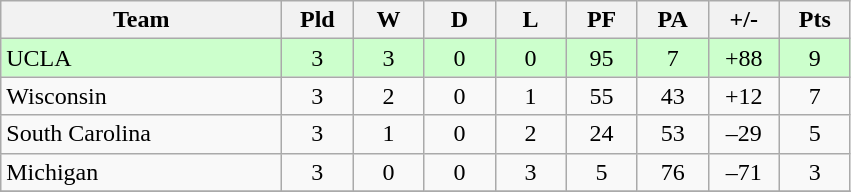<table class="wikitable" style="text-align: center;">
<tr>
<th width="180">Team</th>
<th width="40">Pld</th>
<th width="40">W</th>
<th width="40">D</th>
<th width="40">L</th>
<th width="40">PF</th>
<th width="40">PA</th>
<th width="40">+/-</th>
<th width="40">Pts</th>
</tr>
<tr bgcolor=#ccffcc>
<td align="left">UCLA</td>
<td>3</td>
<td>3</td>
<td>0</td>
<td>0</td>
<td>95</td>
<td>7</td>
<td>+88</td>
<td>9</td>
</tr>
<tr>
<td align="left">Wisconsin</td>
<td>3</td>
<td>2</td>
<td>0</td>
<td>1</td>
<td>55</td>
<td>43</td>
<td>+12</td>
<td>7</td>
</tr>
<tr>
<td align="left">South Carolina</td>
<td>3</td>
<td>1</td>
<td>0</td>
<td>2</td>
<td>24</td>
<td>53</td>
<td>–29</td>
<td>5</td>
</tr>
<tr>
<td align="left">Michigan</td>
<td>3</td>
<td>0</td>
<td>0</td>
<td>3</td>
<td>5</td>
<td>76</td>
<td>–71</td>
<td>3</td>
</tr>
<tr>
</tr>
</table>
